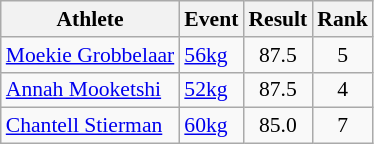<table class=wikitable style="font-size:90%">
<tr>
<th>Athlete</th>
<th>Event</th>
<th>Result</th>
<th>Rank</th>
</tr>
<tr>
<td><a href='#'>Moekie Grobbelaar</a></td>
<td><a href='#'>56kg</a></td>
<td style="text-align:center;">87.5</td>
<td style="text-align:center;">5</td>
</tr>
<tr>
<td><a href='#'>Annah Mooketshi</a></td>
<td><a href='#'>52kg</a></td>
<td style="text-align:center;">87.5</td>
<td style="text-align:center;">4</td>
</tr>
<tr>
<td><a href='#'>Chantell Stierman</a></td>
<td><a href='#'>60kg</a></td>
<td style="text-align:center;">85.0</td>
<td style="text-align:center;">7</td>
</tr>
</table>
